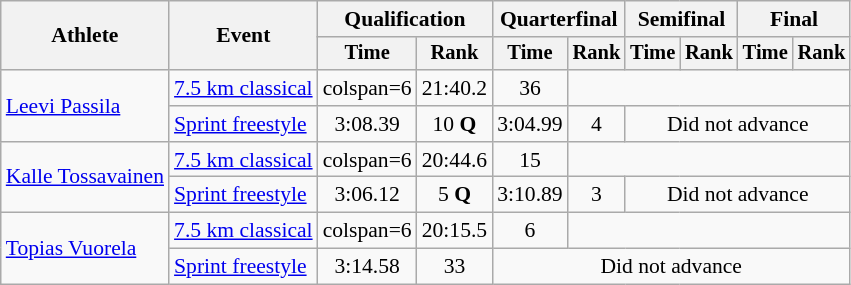<table class="wikitable" style="font-size:90%">
<tr>
<th rowspan="2">Athlete</th>
<th rowspan="2">Event</th>
<th colspan="2">Qualification</th>
<th colspan="2">Quarterfinal</th>
<th colspan="2">Semifinal</th>
<th colspan="2">Final</th>
</tr>
<tr style="font-size:95%">
<th>Time</th>
<th>Rank</th>
<th>Time</th>
<th>Rank</th>
<th>Time</th>
<th>Rank</th>
<th>Time</th>
<th>Rank</th>
</tr>
<tr align=center>
<td align=left rowspan=2><a href='#'>Leevi Passila</a></td>
<td align=left><a href='#'>7.5 km classical</a></td>
<td>colspan=6</td>
<td>21:40.2</td>
<td>36</td>
</tr>
<tr align=center>
<td align=left><a href='#'>Sprint freestyle</a></td>
<td>3:08.39</td>
<td>10 <strong>Q</strong></td>
<td>3:04.99</td>
<td>4</td>
<td colspan=4>Did not advance</td>
</tr>
<tr align=center>
<td align=left rowspan=2><a href='#'>Kalle Tossavainen</a></td>
<td align=left><a href='#'>7.5 km classical</a></td>
<td>colspan=6</td>
<td>20:44.6</td>
<td>15</td>
</tr>
<tr align=center>
<td align=left><a href='#'>Sprint freestyle</a></td>
<td>3:06.12</td>
<td>5 <strong>Q</strong></td>
<td>3:10.89</td>
<td>3</td>
<td colspan=4>Did not advance</td>
</tr>
<tr align=center>
<td align=left rowspan=2><a href='#'>Topias Vuorela</a></td>
<td align=left><a href='#'>7.5 km classical</a></td>
<td>colspan=6</td>
<td>20:15.5</td>
<td>6</td>
</tr>
<tr align=center>
<td align=left><a href='#'>Sprint freestyle</a></td>
<td>3:14.58</td>
<td>33</td>
<td colspan=6>Did not advance</td>
</tr>
</table>
